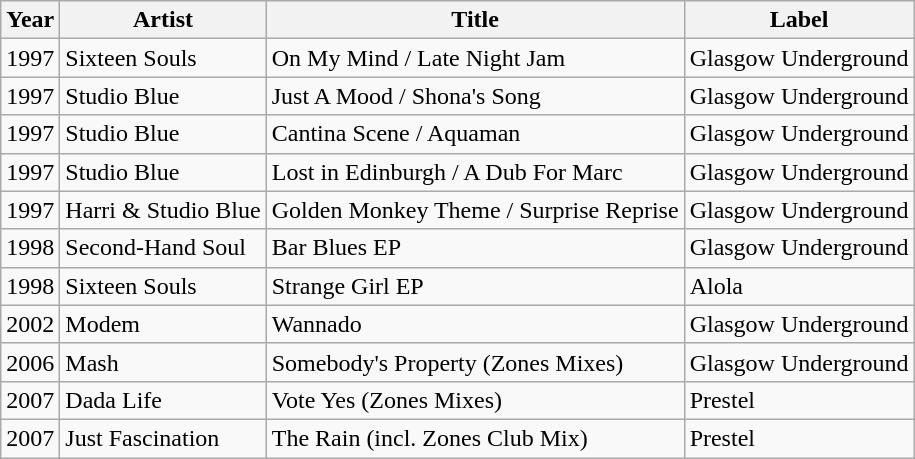<table class="wikitable sortable">
<tr>
<th>Year</th>
<th>Artist</th>
<th>Title</th>
<th>Label</th>
</tr>
<tr>
<td>1997</td>
<td>Sixteen Souls</td>
<td>On My Mind / Late Night Jam</td>
<td>Glasgow Underground</td>
</tr>
<tr>
<td>1997</td>
<td>Studio Blue</td>
<td>Just A Mood / Shona's Song</td>
<td>Glasgow Underground</td>
</tr>
<tr>
<td>1997</td>
<td>Studio Blue</td>
<td>Cantina Scene / Aquaman</td>
<td>Glasgow Underground</td>
</tr>
<tr>
<td>1997</td>
<td>Studio Blue</td>
<td>Lost in Edinburgh / A Dub For Marc</td>
<td>Glasgow Underground</td>
</tr>
<tr>
<td>1997</td>
<td>Harri & Studio Blue</td>
<td>Golden Monkey Theme / Surprise Reprise</td>
<td>Glasgow Underground</td>
</tr>
<tr>
<td>1998</td>
<td>Second-Hand Soul</td>
<td>Bar Blues EP</td>
<td>Glasgow Underground</td>
</tr>
<tr>
<td>1998</td>
<td>Sixteen Souls</td>
<td>Strange Girl EP</td>
<td>Alola</td>
</tr>
<tr>
<td>2002</td>
<td>Modem</td>
<td>Wannado</td>
<td>Glasgow Underground</td>
</tr>
<tr>
<td>2006</td>
<td>Mash</td>
<td>Somebody's Property (Zones Mixes)</td>
<td>Glasgow Underground</td>
</tr>
<tr>
<td>2007</td>
<td>Dada Life</td>
<td>Vote Yes (Zones Mixes)</td>
<td>Prestel</td>
</tr>
<tr>
<td>2007</td>
<td>Just Fascination</td>
<td>The Rain (incl. Zones Club Mix)</td>
<td>Prestel</td>
</tr>
</table>
